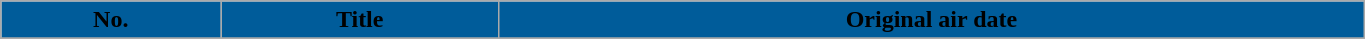<table class="wikitable plainrowheaders" style="width:72%;">
<tr>
<th style="background-color: #005C9A; color: #000000;">No.</th>
<th style="background-color: #005C9A; color: #000000;">Title</th>
<th style="background-color: #005C9A; color: #000000;">Original air date</th>
</tr>
<tr>
</tr>
</table>
